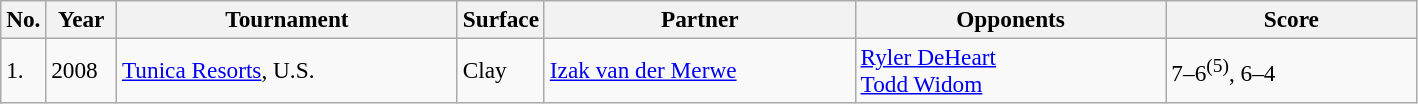<table class="sortable wikitable" style=font-size:97%>
<tr>
<th style="width:20px" class="unsortable">No.</th>
<th style="width:40px">Year</th>
<th style="width:220px">Tournament</th>
<th style="width:50px">Surface</th>
<th style="width:200px">Partner</th>
<th style="width:200px">Opponents</th>
<th style="width:160px" class="unsortable">Score</th>
</tr>
<tr>
<td>1.</td>
<td>2008</td>
<td><a href='#'>Tunica Resorts</a>, U.S.</td>
<td>Clay</td>
<td> <a href='#'>Izak van der Merwe</a></td>
<td> <a href='#'>Ryler DeHeart</a><br> <a href='#'>Todd Widom</a></td>
<td>7–6<sup>(5)</sup>, 6–4</td>
</tr>
</table>
